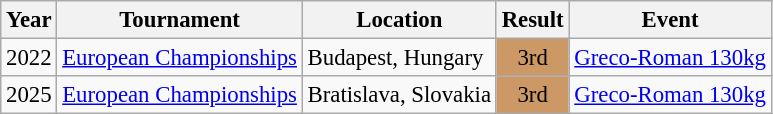<table class="wikitable" style="font-size:95%;">
<tr>
<th>Year</th>
<th>Tournament</th>
<th>Location</th>
<th>Result</th>
<th>Event</th>
</tr>
<tr>
<td>2022</td>
<td><a href='#'>European Championships</a></td>
<td>Budapest, Hungary</td>
<td align="center" bgcolor="cc9966">3rd</td>
<td><a href='#'>Greco-Roman 130kg</a></td>
</tr>
<tr>
<td>2025</td>
<td><a href='#'>European Championships</a></td>
<td>Bratislava, Slovakia</td>
<td align="center" bgcolor="cc9966">3rd</td>
<td><a href='#'>Greco-Roman 130kg</a></td>
</tr>
</table>
